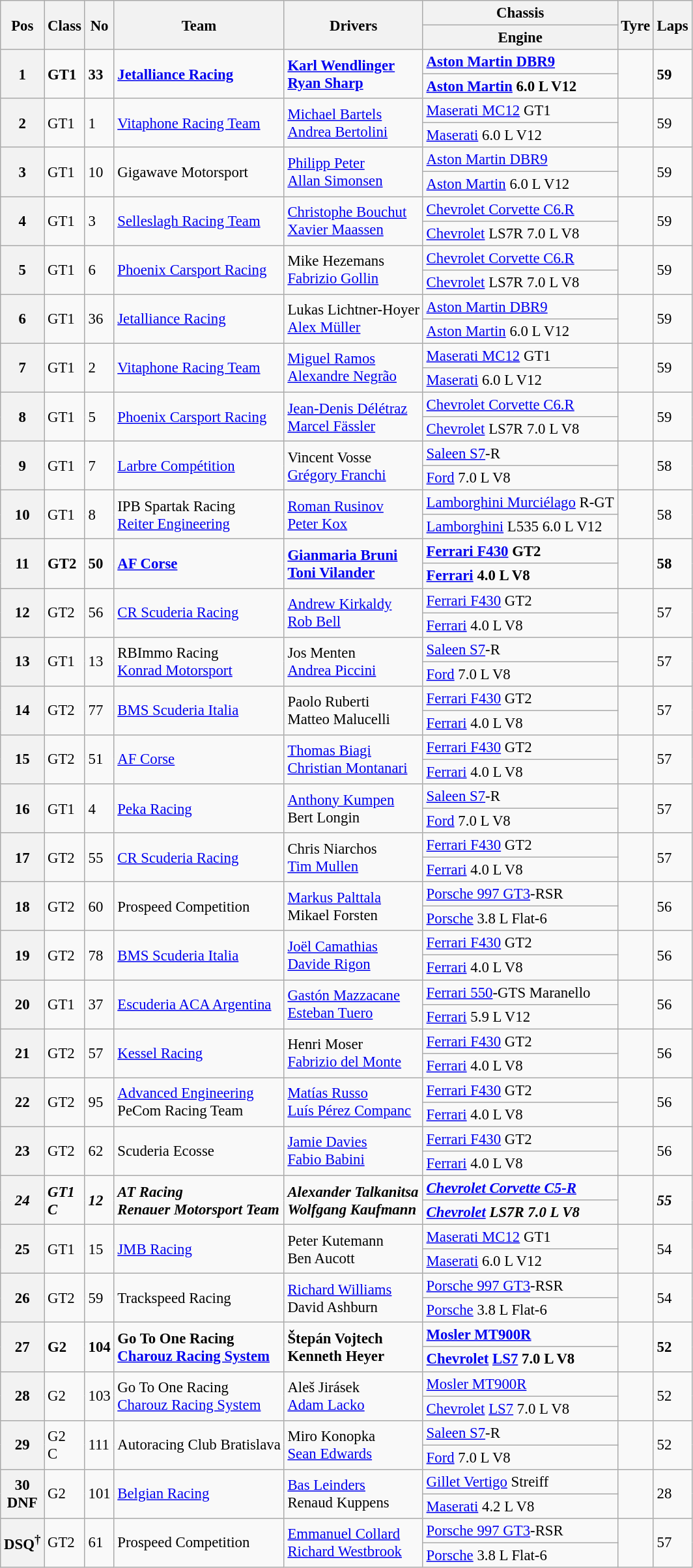<table class="wikitable" style="font-size: 95%;">
<tr>
<th rowspan=2>Pos</th>
<th rowspan=2>Class</th>
<th rowspan=2>No</th>
<th rowspan=2>Team</th>
<th rowspan=2>Drivers</th>
<th>Chassis</th>
<th rowspan=2>Tyre</th>
<th rowspan=2>Laps</th>
</tr>
<tr>
<th>Engine</th>
</tr>
<tr style="font-weight:bold">
<th rowspan=2>1</th>
<td rowspan=2>GT1</td>
<td rowspan=2>33</td>
<td rowspan=2> <a href='#'>Jetalliance Racing</a></td>
<td rowspan=2> <a href='#'>Karl Wendlinger</a><br> <a href='#'>Ryan Sharp</a></td>
<td><a href='#'>Aston Martin DBR9</a></td>
<td rowspan=2></td>
<td rowspan=2>59</td>
</tr>
<tr style="font-weight:bold">
<td><a href='#'>Aston Martin</a> 6.0 L V12</td>
</tr>
<tr>
<th rowspan=2>2</th>
<td rowspan=2>GT1</td>
<td rowspan=2>1</td>
<td rowspan=2> <a href='#'>Vitaphone Racing Team</a></td>
<td rowspan=2> <a href='#'>Michael Bartels</a><br> <a href='#'>Andrea Bertolini</a></td>
<td><a href='#'>Maserati MC12</a> GT1</td>
<td rowspan=2></td>
<td rowspan=2>59</td>
</tr>
<tr>
<td><a href='#'>Maserati</a> 6.0 L V12</td>
</tr>
<tr>
<th rowspan=2>3</th>
<td rowspan=2>GT1</td>
<td rowspan=2>10</td>
<td rowspan=2> Gigawave Motorsport</td>
<td rowspan=2> <a href='#'>Philipp Peter</a><br> <a href='#'>Allan Simonsen</a></td>
<td><a href='#'>Aston Martin DBR9</a></td>
<td rowspan=2></td>
<td rowspan=2>59</td>
</tr>
<tr>
<td><a href='#'>Aston Martin</a> 6.0 L V12</td>
</tr>
<tr>
<th rowspan=2>4</th>
<td rowspan=2>GT1</td>
<td rowspan=2>3</td>
<td rowspan=2> <a href='#'>Selleslagh Racing Team</a></td>
<td rowspan=2> <a href='#'>Christophe Bouchut</a><br> <a href='#'>Xavier Maassen</a></td>
<td><a href='#'>Chevrolet Corvette C6.R</a></td>
<td rowspan=2></td>
<td rowspan=2>59</td>
</tr>
<tr>
<td><a href='#'>Chevrolet</a> LS7R 7.0 L V8</td>
</tr>
<tr>
<th rowspan=2>5</th>
<td rowspan=2>GT1</td>
<td rowspan=2>6</td>
<td rowspan=2> <a href='#'>Phoenix Carsport Racing</a></td>
<td rowspan=2> Mike Hezemans<br> <a href='#'>Fabrizio Gollin</a></td>
<td><a href='#'>Chevrolet Corvette C6.R</a></td>
<td rowspan=2></td>
<td rowspan=2>59</td>
</tr>
<tr>
<td><a href='#'>Chevrolet</a> LS7R 7.0 L V8</td>
</tr>
<tr>
<th rowspan=2>6</th>
<td rowspan=2>GT1</td>
<td rowspan=2>36</td>
<td rowspan=2> <a href='#'>Jetalliance Racing</a></td>
<td rowspan=2> Lukas Lichtner-Hoyer<br> <a href='#'>Alex Müller</a></td>
<td><a href='#'>Aston Martin DBR9</a></td>
<td rowspan=2></td>
<td rowspan=2>59</td>
</tr>
<tr>
<td><a href='#'>Aston Martin</a> 6.0 L V12</td>
</tr>
<tr>
<th rowspan=2>7</th>
<td rowspan=2>GT1</td>
<td rowspan=2>2</td>
<td rowspan=2> <a href='#'>Vitaphone Racing Team</a></td>
<td rowspan=2> <a href='#'>Miguel Ramos</a><br> <a href='#'>Alexandre Negrão</a></td>
<td><a href='#'>Maserati MC12</a> GT1</td>
<td rowspan=2></td>
<td rowspan=2>59</td>
</tr>
<tr>
<td><a href='#'>Maserati</a> 6.0 L V12</td>
</tr>
<tr>
<th rowspan=2>8</th>
<td rowspan=2>GT1</td>
<td rowspan=2>5</td>
<td rowspan=2> <a href='#'>Phoenix Carsport Racing</a></td>
<td rowspan=2> <a href='#'>Jean-Denis Délétraz</a><br> <a href='#'>Marcel Fässler</a></td>
<td><a href='#'>Chevrolet Corvette C6.R</a></td>
<td rowspan=2></td>
<td rowspan=2>59</td>
</tr>
<tr>
<td><a href='#'>Chevrolet</a> LS7R 7.0 L V8</td>
</tr>
<tr>
<th rowspan=2>9</th>
<td rowspan=2>GT1</td>
<td rowspan=2>7</td>
<td rowspan=2> <a href='#'>Larbre Compétition</a></td>
<td rowspan=2> Vincent Vosse<br> <a href='#'>Grégory Franchi</a></td>
<td><a href='#'>Saleen S7</a>-R</td>
<td rowspan=2></td>
<td rowspan=2>58</td>
</tr>
<tr>
<td><a href='#'>Ford</a> 7.0 L V8</td>
</tr>
<tr>
<th rowspan=2>10</th>
<td rowspan=2>GT1</td>
<td rowspan=2>8</td>
<td rowspan=2> IPB Spartak Racing<br> <a href='#'>Reiter Engineering</a></td>
<td rowspan=2> <a href='#'>Roman Rusinov</a><br> <a href='#'>Peter Kox</a></td>
<td><a href='#'>Lamborghini Murciélago</a> R-GT</td>
<td rowspan=2></td>
<td rowspan=2>58</td>
</tr>
<tr>
<td><a href='#'>Lamborghini</a> L535 6.0 L V12</td>
</tr>
<tr style="font-weight:bold">
<th rowspan=2>11</th>
<td rowspan=2>GT2</td>
<td rowspan=2>50</td>
<td rowspan=2> <a href='#'>AF Corse</a></td>
<td rowspan=2> <a href='#'>Gianmaria Bruni</a><br> <a href='#'>Toni Vilander</a></td>
<td><a href='#'>Ferrari F430</a> GT2</td>
<td rowspan=2></td>
<td rowspan=2>58</td>
</tr>
<tr style="font-weight:bold">
<td><a href='#'>Ferrari</a> 4.0 L V8</td>
</tr>
<tr>
<th rowspan=2>12</th>
<td rowspan=2>GT2</td>
<td rowspan=2>56</td>
<td rowspan=2> <a href='#'>CR Scuderia Racing</a></td>
<td rowspan=2> <a href='#'>Andrew Kirkaldy</a><br> <a href='#'>Rob Bell</a></td>
<td><a href='#'>Ferrari F430</a> GT2</td>
<td rowspan=2></td>
<td rowspan=2>57</td>
</tr>
<tr>
<td><a href='#'>Ferrari</a> 4.0 L V8</td>
</tr>
<tr>
<th rowspan=2>13</th>
<td rowspan=2>GT1</td>
<td rowspan=2>13</td>
<td rowspan=2> RBImmo Racing<br> <a href='#'>Konrad Motorsport</a></td>
<td rowspan=2> Jos Menten<br> <a href='#'>Andrea Piccini</a></td>
<td><a href='#'>Saleen S7</a>-R</td>
<td rowspan=2></td>
<td rowspan=2>57</td>
</tr>
<tr>
<td><a href='#'>Ford</a> 7.0 L V8</td>
</tr>
<tr>
<th rowspan=2>14</th>
<td rowspan=2>GT2</td>
<td rowspan=2>77</td>
<td rowspan=2> <a href='#'>BMS Scuderia Italia</a></td>
<td rowspan=2> Paolo Ruberti<br> Matteo Malucelli</td>
<td><a href='#'>Ferrari F430</a> GT2</td>
<td rowspan=2></td>
<td rowspan=2>57</td>
</tr>
<tr>
<td><a href='#'>Ferrari</a> 4.0 L V8</td>
</tr>
<tr>
<th rowspan=2>15</th>
<td rowspan=2>GT2</td>
<td rowspan=2>51</td>
<td rowspan=2> <a href='#'>AF Corse</a></td>
<td rowspan=2> <a href='#'>Thomas Biagi</a><br> <a href='#'>Christian Montanari</a></td>
<td><a href='#'>Ferrari F430</a> GT2</td>
<td rowspan=2></td>
<td rowspan=2>57</td>
</tr>
<tr>
<td><a href='#'>Ferrari</a> 4.0 L V8</td>
</tr>
<tr>
<th rowspan=2>16</th>
<td rowspan=2>GT1</td>
<td rowspan=2>4</td>
<td rowspan=2> <a href='#'>Peka Racing</a></td>
<td rowspan=2> <a href='#'>Anthony Kumpen</a><br> Bert Longin</td>
<td><a href='#'>Saleen S7</a>-R</td>
<td rowspan=2></td>
<td rowspan=2>57</td>
</tr>
<tr>
<td><a href='#'>Ford</a> 7.0 L V8</td>
</tr>
<tr>
<th rowspan=2>17</th>
<td rowspan=2>GT2</td>
<td rowspan=2>55</td>
<td rowspan=2> <a href='#'>CR Scuderia Racing</a></td>
<td rowspan=2> Chris Niarchos<br> <a href='#'>Tim Mullen</a></td>
<td><a href='#'>Ferrari F430</a> GT2</td>
<td rowspan=2></td>
<td rowspan=2>57</td>
</tr>
<tr>
<td><a href='#'>Ferrari</a> 4.0 L V8</td>
</tr>
<tr>
<th rowspan=2>18</th>
<td rowspan=2>GT2</td>
<td rowspan=2>60</td>
<td rowspan=2> Prospeed Competition</td>
<td rowspan=2> <a href='#'>Markus Palttala</a><br> Mikael Forsten</td>
<td><a href='#'>Porsche 997 GT3</a>-RSR</td>
<td rowspan=2></td>
<td rowspan=2>56</td>
</tr>
<tr>
<td><a href='#'>Porsche</a> 3.8 L Flat-6</td>
</tr>
<tr>
<th rowspan=2>19</th>
<td rowspan=2>GT2</td>
<td rowspan=2>78</td>
<td rowspan=2> <a href='#'>BMS Scuderia Italia</a></td>
<td rowspan=2> <a href='#'>Joël Camathias</a><br> <a href='#'>Davide Rigon</a></td>
<td><a href='#'>Ferrari F430</a> GT2</td>
<td rowspan=2></td>
<td rowspan=2>56</td>
</tr>
<tr>
<td><a href='#'>Ferrari</a> 4.0 L V8</td>
</tr>
<tr>
<th rowspan=2>20</th>
<td rowspan=2>GT1</td>
<td rowspan=2>37</td>
<td rowspan=2> <a href='#'>Escuderia ACA Argentina</a></td>
<td rowspan=2> <a href='#'>Gastón Mazzacane</a><br> <a href='#'>Esteban Tuero</a></td>
<td><a href='#'>Ferrari 550</a>-GTS Maranello</td>
<td rowspan=2></td>
<td rowspan=2>56</td>
</tr>
<tr>
<td><a href='#'>Ferrari</a> 5.9 L V12</td>
</tr>
<tr>
<th rowspan=2>21</th>
<td rowspan=2>GT2</td>
<td rowspan=2>57</td>
<td rowspan=2> <a href='#'>Kessel Racing</a></td>
<td rowspan=2> Henri Moser<br> <a href='#'>Fabrizio del Monte</a></td>
<td><a href='#'>Ferrari F430</a> GT2</td>
<td rowspan=2></td>
<td rowspan=2>56</td>
</tr>
<tr>
<td><a href='#'>Ferrari</a> 4.0 L V8</td>
</tr>
<tr>
<th rowspan=2>22</th>
<td rowspan=2>GT2</td>
<td rowspan=2>95</td>
<td rowspan=2> <a href='#'>Advanced Engineering</a><br> PeCom Racing Team</td>
<td rowspan=2> <a href='#'>Matías Russo</a><br> <a href='#'>Luís Pérez Companc</a></td>
<td><a href='#'>Ferrari F430</a> GT2</td>
<td rowspan=2></td>
<td rowspan=2>56</td>
</tr>
<tr>
<td><a href='#'>Ferrari</a> 4.0 L V8</td>
</tr>
<tr>
<th rowspan=2>23</th>
<td rowspan=2>GT2</td>
<td rowspan=2>62</td>
<td rowspan=2> Scuderia Ecosse</td>
<td rowspan=2> <a href='#'>Jamie Davies</a><br> <a href='#'>Fabio Babini</a></td>
<td><a href='#'>Ferrari F430</a> GT2</td>
<td rowspan=2></td>
<td rowspan=2>56</td>
</tr>
<tr>
<td><a href='#'>Ferrari</a> 4.0 L V8</td>
</tr>
<tr style="font-weight:bold">
<th rowspan=2><em>24</em></th>
<td rowspan=2><em>GT1<br>C</em></td>
<td rowspan=2><em>12</em></td>
<td rowspan=2><em> AT Racing<br> Renauer Motorsport Team</em></td>
<td rowspan=2><em> Alexander Talkanitsa<br> Wolfgang Kaufmann</em></td>
<td><em><a href='#'>Chevrolet Corvette C5-R</a></em></td>
<td rowspan=2></td>
<td rowspan=2><em>55</em></td>
</tr>
<tr style="font-weight:bold">
<td><em><a href='#'>Chevrolet</a> LS7R 7.0 L V8</em></td>
</tr>
<tr>
<th rowspan=2>25</th>
<td rowspan=2>GT1</td>
<td rowspan=2>15</td>
<td rowspan=2> <a href='#'>JMB Racing</a></td>
<td rowspan=2> Peter Kutemann<br> Ben Aucott</td>
<td><a href='#'>Maserati MC12</a> GT1</td>
<td rowspan=2></td>
<td rowspan=2>54</td>
</tr>
<tr>
<td><a href='#'>Maserati</a> 6.0 L V12</td>
</tr>
<tr>
<th rowspan=2>26</th>
<td rowspan=2>GT2</td>
<td rowspan=2>59</td>
<td rowspan=2> Trackspeed Racing</td>
<td rowspan=2> <a href='#'>Richard Williams</a><br> David Ashburn</td>
<td><a href='#'>Porsche 997 GT3</a>-RSR</td>
<td rowspan=2></td>
<td rowspan=2>54</td>
</tr>
<tr>
<td><a href='#'>Porsche</a> 3.8 L Flat-6</td>
</tr>
<tr style="font-weight:bold">
<th rowspan=2>27</th>
<td rowspan=2>G2</td>
<td rowspan=2>104</td>
<td rowspan=2> Go To One Racing<br> <a href='#'>Charouz Racing System</a></td>
<td rowspan=2> Štepán Vojtech<br> Kenneth Heyer</td>
<td><a href='#'>Mosler MT900R</a></td>
<td rowspan=2></td>
<td rowspan=2>52</td>
</tr>
<tr style="font-weight:bold">
<td><a href='#'>Chevrolet</a> <a href='#'>LS7</a> 7.0 L V8</td>
</tr>
<tr>
<th rowspan=2>28</th>
<td rowspan=2>G2</td>
<td rowspan=2>103</td>
<td rowspan=2> Go To One Racing<br> <a href='#'>Charouz Racing System</a></td>
<td rowspan=2> Aleš Jirásek<br> <a href='#'>Adam Lacko</a></td>
<td><a href='#'>Mosler MT900R</a></td>
<td rowspan=2></td>
<td rowspan=2>52</td>
</tr>
<tr>
<td><a href='#'>Chevrolet</a> <a href='#'>LS7</a> 7.0 L V8</td>
</tr>
<tr>
<th rowspan=2>29</th>
<td rowspan=2>G2<br>C</td>
<td rowspan=2>111</td>
<td rowspan=2> Autoracing Club Bratislava</td>
<td rowspan=2> Miro Konopka<br> <a href='#'>Sean Edwards</a></td>
<td><a href='#'>Saleen S7</a>-R</td>
<td rowspan=2></td>
<td rowspan=2>52</td>
</tr>
<tr>
<td><a href='#'>Ford</a> 7.0 L V8</td>
</tr>
<tr>
<th rowspan=2>30<br>DNF</th>
<td rowspan=2>G2</td>
<td rowspan=2>101</td>
<td rowspan=2> <a href='#'>Belgian Racing</a></td>
<td rowspan=2> <a href='#'>Bas Leinders</a><br> Renaud Kuppens</td>
<td><a href='#'>Gillet Vertigo</a> Streiff</td>
<td rowspan=2></td>
<td rowspan=2>28</td>
</tr>
<tr>
<td><a href='#'>Maserati</a> 4.2 L V8</td>
</tr>
<tr>
<th rowspan=2>DSQ<sup>†</sup></th>
<td rowspan=2>GT2</td>
<td rowspan=2>61</td>
<td rowspan=2> Prospeed Competition</td>
<td rowspan=2> <a href='#'>Emmanuel Collard</a><br> <a href='#'>Richard Westbrook</a></td>
<td><a href='#'>Porsche 997 GT3</a>-RSR</td>
<td rowspan=2></td>
<td rowspan=2>57</td>
</tr>
<tr>
<td><a href='#'>Porsche</a> 3.8 L Flat-6</td>
</tr>
</table>
